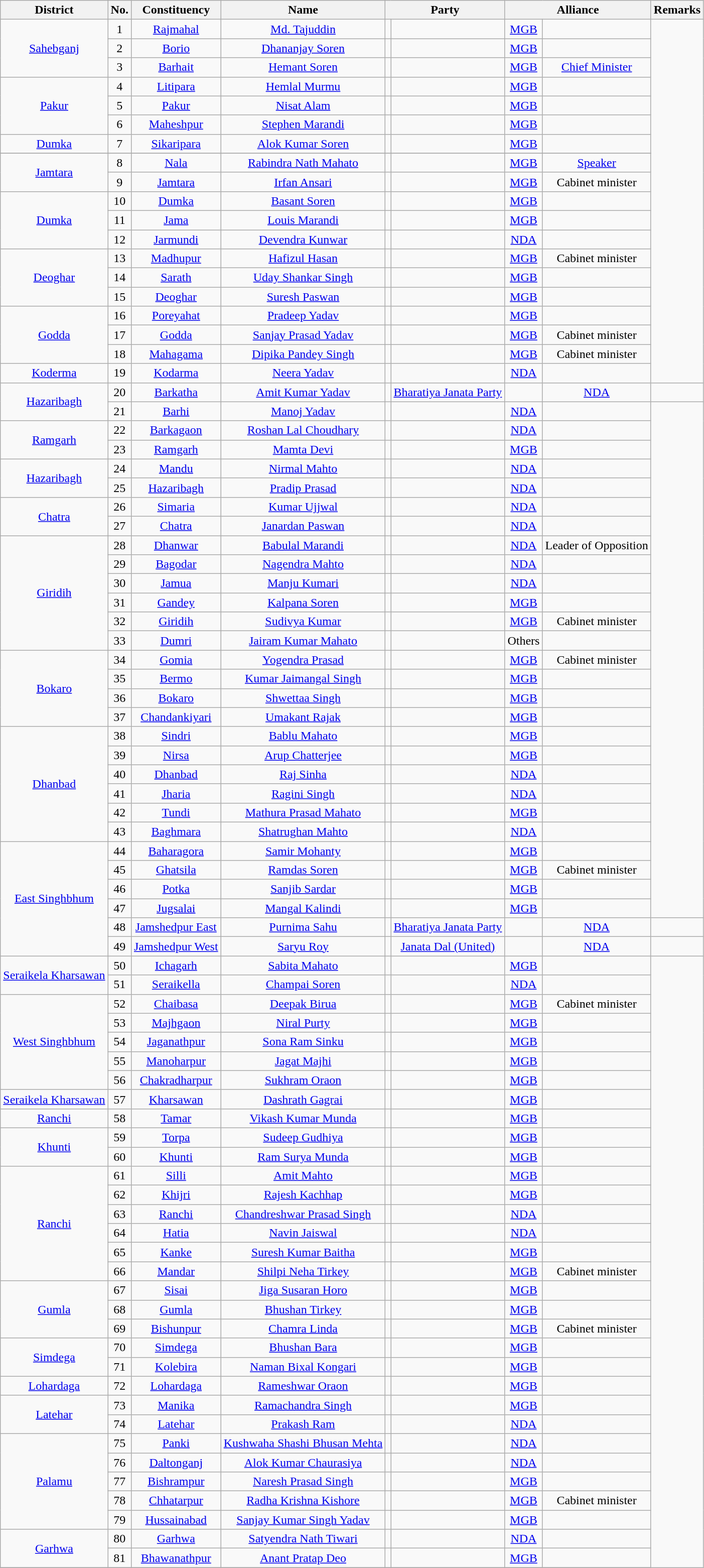<table class="wikitable sortable" style="text-align:center;">
<tr>
<th>District</th>
<th>No.</th>
<th>Constituency</th>
<th>Name</th>
<th colspan="2">Party</th>
<th colspan=2>Alliance</th>
<th>Remarks</th>
</tr>
<tr>
<td rowspan="3"><a href='#'>Sahebganj</a></td>
<td>1</td>
<td><a href='#'>Rajmahal</a></td>
<td><a href='#'>Md. Tajuddin</a></td>
<td></td>
<td></td>
<td><a href='#'>MGB</a></td>
<td></td>
</tr>
<tr>
<td>2</td>
<td><a href='#'>Borio</a></td>
<td><a href='#'>Dhananjay Soren</a></td>
<td></td>
<td></td>
<td><a href='#'>MGB</a></td>
<td></td>
</tr>
<tr>
<td>3</td>
<td><a href='#'>Barhait</a></td>
<td><a href='#'>Hemant Soren</a></td>
<td></td>
<td></td>
<td><a href='#'>MGB</a></td>
<td><a href='#'>Chief Minister</a></td>
</tr>
<tr>
<td rowspan="3"><a href='#'>Pakur</a></td>
<td>4</td>
<td><a href='#'>Litipara</a></td>
<td><a href='#'>Hemlal Murmu</a></td>
<td></td>
<td></td>
<td><a href='#'>MGB</a></td>
<td></td>
</tr>
<tr>
<td>5</td>
<td><a href='#'>Pakur</a></td>
<td><a href='#'>Nisat Alam</a></td>
<td></td>
<td></td>
<td><a href='#'>MGB</a></td>
<td></td>
</tr>
<tr>
<td>6</td>
<td><a href='#'>Maheshpur</a></td>
<td><a href='#'>Stephen Marandi</a></td>
<td></td>
<td></td>
<td><a href='#'>MGB</a></td>
<td></td>
</tr>
<tr>
<td><a href='#'>Dumka</a></td>
<td>7</td>
<td><a href='#'>Sikaripara</a></td>
<td><a href='#'>Alok Kumar Soren</a></td>
<td></td>
<td></td>
<td><a href='#'>MGB</a></td>
<td></td>
</tr>
<tr>
</tr>
<tr>
<td rowspan="2"><a href='#'>Jamtara</a></td>
<td>8</td>
<td><a href='#'>Nala</a></td>
<td><a href='#'>Rabindra Nath Mahato</a></td>
<td></td>
<td></td>
<td><a href='#'>MGB</a></td>
<td><a href='#'>Speaker</a></td>
</tr>
<tr>
<td>9</td>
<td><a href='#'>Jamtara</a></td>
<td><a href='#'>Irfan Ansari</a></td>
<td></td>
<td></td>
<td><a href='#'>MGB</a></td>
<td>Cabinet minister</td>
</tr>
<tr>
<td rowspan="3"><a href='#'>Dumka</a></td>
<td>10</td>
<td><a href='#'>Dumka</a></td>
<td><a href='#'>Basant Soren</a></td>
<td></td>
<td></td>
<td><a href='#'>MGB</a></td>
<td></td>
</tr>
<tr>
<td>11</td>
<td><a href='#'>Jama</a></td>
<td><a href='#'>Louis Marandi</a></td>
<td></td>
<td></td>
<td><a href='#'>MGB</a></td>
<td></td>
</tr>
<tr>
<td>12</td>
<td><a href='#'>Jarmundi</a></td>
<td><a href='#'>Devendra Kunwar</a></td>
<td></td>
<td></td>
<td><a href='#'>NDA</a></td>
<td></td>
</tr>
<tr>
<td rowspan="3"><a href='#'>Deoghar</a></td>
<td>13</td>
<td><a href='#'>Madhupur</a></td>
<td><a href='#'>Hafizul Hasan</a></td>
<td></td>
<td></td>
<td><a href='#'>MGB</a></td>
<td>Cabinet minister</td>
</tr>
<tr>
<td>14</td>
<td><a href='#'>Sarath</a></td>
<td><a href='#'>Uday Shankar Singh</a></td>
<td></td>
<td></td>
<td><a href='#'>MGB</a></td>
<td></td>
</tr>
<tr>
<td>15</td>
<td><a href='#'>Deoghar</a></td>
<td><a href='#'>Suresh Paswan</a></td>
<td></td>
<td></td>
<td><a href='#'>MGB</a></td>
<td></td>
</tr>
<tr>
<td rowspan="3"><a href='#'>Godda</a></td>
<td>16</td>
<td><a href='#'>Poreyahat</a></td>
<td><a href='#'>Pradeep Yadav</a></td>
<td></td>
<td></td>
<td><a href='#'>MGB</a></td>
<td></td>
</tr>
<tr>
<td>17</td>
<td><a href='#'>Godda</a></td>
<td><a href='#'>Sanjay Prasad Yadav</a></td>
<td></td>
<td></td>
<td><a href='#'>MGB</a></td>
<td>Cabinet minister</td>
</tr>
<tr>
<td>18</td>
<td><a href='#'>Mahagama</a></td>
<td><a href='#'>Dipika Pandey Singh</a></td>
<td></td>
<td></td>
<td><a href='#'>MGB</a></td>
<td>Cabinet minister</td>
</tr>
<tr>
<td><a href='#'>Koderma</a></td>
<td>19</td>
<td><a href='#'>Kodarma</a></td>
<td><a href='#'>Neera Yadav</a></td>
<td></td>
<td></td>
<td><a href='#'>NDA</a></td>
<td></td>
</tr>
<tr>
<td rowspan="2"><a href='#'>Hazaribagh</a></td>
<td>20</td>
<td><a href='#'>Barkatha</a></td>
<td><a href='#'>Amit Kumar Yadav</a></td>
<td></td>
<td><a href='#'>Bharatiya Janata Party</a></td>
<td></td>
<td><a href='#'>NDA</a></td>
<td></td>
</tr>
<tr>
<td>21</td>
<td><a href='#'>Barhi</a></td>
<td><a href='#'>Manoj Yadav</a></td>
<td></td>
<td></td>
<td><a href='#'>NDA</a></td>
<td></td>
</tr>
<tr>
<td rowspan="2"><a href='#'>Ramgarh</a></td>
<td>22</td>
<td><a href='#'>Barkagaon</a></td>
<td><a href='#'>Roshan Lal Choudhary</a></td>
<td></td>
<td></td>
<td><a href='#'>NDA</a></td>
<td></td>
</tr>
<tr>
<td>23</td>
<td><a href='#'>Ramgarh</a></td>
<td><a href='#'>Mamta Devi</a></td>
<td></td>
<td></td>
<td><a href='#'>MGB</a></td>
<td></td>
</tr>
<tr>
<td rowspan="2"><a href='#'>Hazaribagh</a></td>
<td>24</td>
<td><a href='#'>Mandu</a></td>
<td><a href='#'>Nirmal Mahto</a></td>
<td></td>
<td></td>
<td><a href='#'>NDA</a></td>
<td></td>
</tr>
<tr>
<td>25</td>
<td><a href='#'>Hazaribagh</a></td>
<td><a href='#'>Pradip Prasad</a></td>
<td></td>
<td></td>
<td><a href='#'>NDA</a></td>
<td></td>
</tr>
<tr>
<td rowspan="2"><a href='#'>Chatra</a></td>
<td>26</td>
<td><a href='#'>Simaria</a></td>
<td><a href='#'>Kumar Ujjwal</a></td>
<td></td>
<td></td>
<td><a href='#'>NDA</a></td>
<td></td>
</tr>
<tr>
<td>27</td>
<td><a href='#'>Chatra</a></td>
<td><a href='#'>Janardan Paswan</a></td>
<td></td>
<td></td>
<td><a href='#'>NDA</a></td>
<td></td>
</tr>
<tr>
<td rowspan="6"><a href='#'>Giridih</a></td>
<td>28</td>
<td><a href='#'>Dhanwar</a></td>
<td><a href='#'>Babulal Marandi</a></td>
<td></td>
<td></td>
<td><a href='#'>NDA</a></td>
<td>Leader of Opposition</td>
</tr>
<tr>
<td>29</td>
<td><a href='#'>Bagodar</a></td>
<td><a href='#'>Nagendra Mahto</a></td>
<td></td>
<td></td>
<td><a href='#'>NDA</a></td>
<td></td>
</tr>
<tr>
<td>30</td>
<td><a href='#'>Jamua</a></td>
<td><a href='#'>Manju Kumari</a></td>
<td></td>
<td></td>
<td><a href='#'>NDA</a></td>
<td></td>
</tr>
<tr>
<td>31</td>
<td><a href='#'>Gandey</a></td>
<td><a href='#'>Kalpana Soren</a></td>
<td></td>
<td></td>
<td><a href='#'>MGB</a></td>
<td></td>
</tr>
<tr>
<td>32</td>
<td><a href='#'>Giridih</a></td>
<td><a href='#'>Sudivya Kumar</a></td>
<td></td>
<td></td>
<td><a href='#'>MGB</a></td>
<td>Cabinet minister</td>
</tr>
<tr>
<td>33</td>
<td><a href='#'>Dumri</a></td>
<td><a href='#'>Jairam Kumar Mahato</a></td>
<td></td>
<td></td>
<td>Others</td>
<td></td>
</tr>
<tr>
<td rowspan="4"><a href='#'>Bokaro</a></td>
<td>34</td>
<td><a href='#'>Gomia</a></td>
<td><a href='#'>Yogendra Prasad</a></td>
<td></td>
<td></td>
<td><a href='#'>MGB</a></td>
<td>Cabinet minister</td>
</tr>
<tr>
<td>35</td>
<td><a href='#'>Bermo</a></td>
<td><a href='#'>Kumar Jaimangal Singh</a></td>
<td></td>
<td></td>
<td><a href='#'>MGB</a></td>
<td></td>
</tr>
<tr>
<td>36</td>
<td><a href='#'>Bokaro</a></td>
<td><a href='#'>Shwettaa Singh</a></td>
<td></td>
<td></td>
<td><a href='#'>MGB</a></td>
<td></td>
</tr>
<tr>
<td>37</td>
<td><a href='#'>Chandankiyari</a></td>
<td><a href='#'>Umakant Rajak</a></td>
<td></td>
<td></td>
<td><a href='#'>MGB</a></td>
<td></td>
</tr>
<tr>
<td rowspan="6"><a href='#'>Dhanbad</a></td>
<td>38</td>
<td><a href='#'>Sindri</a></td>
<td><a href='#'>Bablu Mahato</a></td>
<td></td>
<td></td>
<td><a href='#'>MGB</a></td>
<td></td>
</tr>
<tr>
<td>39</td>
<td><a href='#'>Nirsa</a></td>
<td><a href='#'>Arup Chatterjee</a></td>
<td></td>
<td></td>
<td><a href='#'>MGB</a></td>
<td></td>
</tr>
<tr>
<td>40</td>
<td><a href='#'>Dhanbad</a></td>
<td><a href='#'>Raj Sinha</a></td>
<td></td>
<td></td>
<td><a href='#'>NDA</a></td>
<td></td>
</tr>
<tr>
<td>41</td>
<td><a href='#'>Jharia</a></td>
<td><a href='#'>Ragini Singh</a></td>
<td></td>
<td></td>
<td><a href='#'>NDA</a></td>
<td></td>
</tr>
<tr>
<td>42</td>
<td><a href='#'>Tundi</a></td>
<td><a href='#'>Mathura Prasad Mahato</a></td>
<td></td>
<td></td>
<td><a href='#'>MGB</a></td>
<td></td>
</tr>
<tr>
<td>43</td>
<td><a href='#'>Baghmara</a></td>
<td><a href='#'>Shatrughan Mahto</a></td>
<td></td>
<td></td>
<td><a href='#'>NDA</a></td>
<td></td>
</tr>
<tr>
<td rowspan="6"><a href='#'>East Singhbhum</a></td>
<td>44</td>
<td><a href='#'>Baharagora</a></td>
<td><a href='#'>Samir Mohanty</a></td>
<td></td>
<td></td>
<td><a href='#'>MGB</a></td>
<td></td>
</tr>
<tr>
<td>45</td>
<td><a href='#'>Ghatsila</a></td>
<td><a href='#'>Ramdas Soren</a></td>
<td></td>
<td></td>
<td><a href='#'>MGB</a></td>
<td>Cabinet minister</td>
</tr>
<tr>
<td>46</td>
<td><a href='#'>Potka</a></td>
<td><a href='#'>Sanjib Sardar</a></td>
<td></td>
<td></td>
<td><a href='#'>MGB</a></td>
<td></td>
</tr>
<tr>
<td>47</td>
<td><a href='#'>Jugsalai</a></td>
<td><a href='#'>Mangal Kalindi</a></td>
<td></td>
<td></td>
<td><a href='#'>MGB</a></td>
<td></td>
</tr>
<tr>
<td>48</td>
<td><a href='#'>Jamshedpur East</a></td>
<td><a href='#'>Purnima Sahu</a></td>
<td></td>
<td><a href='#'>Bharatiya Janata Party</a></td>
<td></td>
<td><a href='#'>NDA</a></td>
<td></td>
</tr>
<tr>
<td>49</td>
<td><a href='#'>Jamshedpur West</a></td>
<td><a href='#'>Saryu Roy</a></td>
<td></td>
<td><a href='#'>Janata Dal (United)</a></td>
<td></td>
<td><a href='#'>NDA</a></td>
<td></td>
</tr>
<tr>
<td rowspan="2"><a href='#'>Seraikela Kharsawan</a></td>
<td>50</td>
<td><a href='#'>Ichagarh</a></td>
<td><a href='#'>Sabita Mahato</a></td>
<td></td>
<td></td>
<td><a href='#'>MGB</a></td>
<td></td>
</tr>
<tr>
<td>51</td>
<td><a href='#'>Seraikella</a></td>
<td><a href='#'>Champai Soren</a></td>
<td></td>
<td></td>
<td><a href='#'>NDA</a></td>
<td></td>
</tr>
<tr>
<td rowspan="5"><a href='#'>West Singhbhum</a></td>
<td>52</td>
<td><a href='#'>Chaibasa</a></td>
<td><a href='#'>Deepak Birua</a></td>
<td></td>
<td></td>
<td><a href='#'>MGB</a></td>
<td>Cabinet minister</td>
</tr>
<tr>
<td>53</td>
<td><a href='#'>Majhgaon</a></td>
<td><a href='#'>Niral Purty</a></td>
<td></td>
<td></td>
<td><a href='#'>MGB</a></td>
<td></td>
</tr>
<tr>
<td>54</td>
<td><a href='#'>Jaganathpur</a></td>
<td><a href='#'>Sona Ram Sinku</a></td>
<td></td>
<td></td>
<td><a href='#'>MGB</a></td>
<td></td>
</tr>
<tr>
<td>55</td>
<td><a href='#'>Manoharpur</a></td>
<td><a href='#'>Jagat Majhi</a></td>
<td></td>
<td></td>
<td><a href='#'>MGB</a></td>
<td></td>
</tr>
<tr>
<td>56</td>
<td><a href='#'>Chakradharpur</a></td>
<td><a href='#'>Sukhram Oraon</a></td>
<td></td>
<td></td>
<td><a href='#'>MGB</a></td>
<td></td>
</tr>
<tr>
<td><a href='#'>Seraikela Kharsawan</a></td>
<td>57</td>
<td><a href='#'>Kharsawan</a></td>
<td><a href='#'>Dashrath Gagrai</a></td>
<td></td>
<td></td>
<td><a href='#'>MGB</a></td>
<td></td>
</tr>
<tr>
<td><a href='#'>Ranchi</a></td>
<td>58</td>
<td><a href='#'>Tamar</a></td>
<td><a href='#'>Vikash Kumar Munda</a></td>
<td></td>
<td></td>
<td><a href='#'>MGB</a></td>
<td></td>
</tr>
<tr>
<td rowspan="2"><a href='#'>Khunti</a></td>
<td>59</td>
<td><a href='#'>Torpa</a></td>
<td><a href='#'>Sudeep Gudhiya</a></td>
<td></td>
<td></td>
<td><a href='#'>MGB</a></td>
<td></td>
</tr>
<tr>
<td>60</td>
<td><a href='#'>Khunti</a></td>
<td><a href='#'>Ram Surya Munda</a></td>
<td></td>
<td></td>
<td><a href='#'>MGB</a></td>
<td></td>
</tr>
<tr>
<td rowspan="6"><a href='#'>Ranchi</a></td>
<td>61</td>
<td><a href='#'>Silli</a></td>
<td><a href='#'>Amit Mahto</a></td>
<td></td>
<td></td>
<td><a href='#'>MGB</a></td>
<td></td>
</tr>
<tr>
<td>62</td>
<td><a href='#'>Khijri</a></td>
<td><a href='#'>Rajesh Kachhap</a></td>
<td></td>
<td></td>
<td><a href='#'>MGB</a></td>
<td></td>
</tr>
<tr>
<td>63</td>
<td><a href='#'>Ranchi</a></td>
<td><a href='#'>Chandreshwar Prasad Singh</a></td>
<td></td>
<td></td>
<td><a href='#'>NDA</a></td>
<td></td>
</tr>
<tr>
<td>64</td>
<td><a href='#'>Hatia</a></td>
<td><a href='#'>Navin Jaiswal</a></td>
<td></td>
<td></td>
<td><a href='#'>NDA</a></td>
<td></td>
</tr>
<tr>
<td>65</td>
<td><a href='#'>Kanke</a></td>
<td><a href='#'>Suresh Kumar Baitha</a></td>
<td></td>
<td></td>
<td><a href='#'>MGB</a></td>
<td></td>
</tr>
<tr>
<td>66</td>
<td><a href='#'>Mandar</a></td>
<td><a href='#'>Shilpi Neha Tirkey</a></td>
<td></td>
<td></td>
<td><a href='#'>MGB</a></td>
<td>Cabinet minister</td>
</tr>
<tr>
<td rowspan="3"><a href='#'>Gumla</a></td>
<td>67</td>
<td><a href='#'>Sisai</a></td>
<td><a href='#'>Jiga Susaran Horo</a></td>
<td></td>
<td></td>
<td><a href='#'>MGB</a></td>
<td></td>
</tr>
<tr>
<td>68</td>
<td><a href='#'>Gumla</a></td>
<td><a href='#'>Bhushan Tirkey</a></td>
<td></td>
<td></td>
<td><a href='#'>MGB</a></td>
<td></td>
</tr>
<tr>
<td>69</td>
<td><a href='#'>Bishunpur</a></td>
<td><a href='#'>Chamra Linda</a></td>
<td></td>
<td></td>
<td><a href='#'>MGB</a></td>
<td>Cabinet minister</td>
</tr>
<tr>
<td rowspan="2"><a href='#'>Simdega</a></td>
<td>70</td>
<td><a href='#'>Simdega</a></td>
<td><a href='#'>Bhushan Bara</a></td>
<td></td>
<td></td>
<td><a href='#'>MGB</a></td>
<td></td>
</tr>
<tr>
<td>71</td>
<td><a href='#'>Kolebira</a></td>
<td><a href='#'>Naman Bixal Kongari</a></td>
<td></td>
<td></td>
<td><a href='#'>MGB</a></td>
<td></td>
</tr>
<tr>
<td><a href='#'>Lohardaga</a></td>
<td>72</td>
<td><a href='#'>Lohardaga</a></td>
<td><a href='#'>Rameshwar Oraon</a></td>
<td></td>
<td></td>
<td><a href='#'>MGB</a></td>
<td></td>
</tr>
<tr>
<td rowspan="2"><a href='#'>Latehar</a></td>
<td>73</td>
<td><a href='#'>Manika</a></td>
<td><a href='#'>Ramachandra Singh</a></td>
<td></td>
<td></td>
<td><a href='#'>MGB</a></td>
<td></td>
</tr>
<tr>
<td>74</td>
<td><a href='#'>Latehar</a></td>
<td><a href='#'>Prakash Ram</a></td>
<td></td>
<td></td>
<td><a href='#'>NDA</a></td>
<td></td>
</tr>
<tr>
<td rowspan="5"><a href='#'>Palamu</a></td>
<td>75</td>
<td><a href='#'>Panki</a></td>
<td><a href='#'>Kushwaha Shashi Bhusan Mehta</a></td>
<td></td>
<td></td>
<td><a href='#'>NDA</a></td>
<td></td>
</tr>
<tr>
<td>76</td>
<td><a href='#'>Daltonganj</a></td>
<td><a href='#'>Alok Kumar Chaurasiya</a></td>
<td></td>
<td></td>
<td><a href='#'>NDA</a></td>
<td></td>
</tr>
<tr>
<td>77</td>
<td><a href='#'>Bishrampur</a></td>
<td><a href='#'>Naresh Prasad Singh</a></td>
<td></td>
<td></td>
<td><a href='#'>MGB</a></td>
<td></td>
</tr>
<tr>
<td>78</td>
<td><a href='#'>Chhatarpur</a></td>
<td><a href='#'>Radha Krishna Kishore</a></td>
<td></td>
<td></td>
<td><a href='#'>MGB</a></td>
<td>Cabinet minister</td>
</tr>
<tr>
<td>79</td>
<td><a href='#'>Hussainabad</a></td>
<td><a href='#'>Sanjay Kumar Singh Yadav</a></td>
<td></td>
<td></td>
<td><a href='#'>MGB</a></td>
<td></td>
</tr>
<tr>
<td rowspan="2"><a href='#'>Garhwa</a></td>
<td>80</td>
<td><a href='#'>Garhwa</a></td>
<td><a href='#'>Satyendra Nath Tiwari</a></td>
<td></td>
<td></td>
<td><a href='#'>NDA</a></td>
<td></td>
</tr>
<tr>
<td>81</td>
<td><a href='#'>Bhawanathpur</a></td>
<td><a href='#'>Anant Pratap Deo</a></td>
<td></td>
<td></td>
<td><a href='#'>MGB</a></td>
<td></td>
</tr>
<tr>
</tr>
</table>
